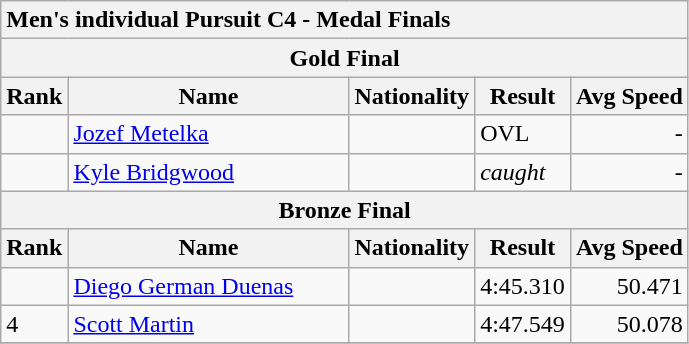<table class="wikitable sortable" style="text-align:left">
<tr>
<th colspan="5" style="text-align:left"><strong> Men's individual Pursuit C4</strong> - <strong>Medal Finals</strong></th>
</tr>
<tr>
<th colspan="5">Gold Final</th>
</tr>
<tr>
<th width=20>Rank</th>
<th width=180>Name</th>
<th>Nationality</th>
<th>Result</th>
<th>Avg Speed</th>
</tr>
<tr>
<td></td>
<td><a href='#'>Jozef Metelka</a></td>
<td></td>
<td>OVL</td>
<td align=right>-</td>
</tr>
<tr>
<td></td>
<td><a href='#'>Kyle Bridgwood</a></td>
<td></td>
<td><em>caught</em></td>
<td align=right>-</td>
</tr>
<tr>
<th colspan="5">Bronze Final</th>
</tr>
<tr>
<th width=20>Rank</th>
<th width=180>Name</th>
<th>Nationality</th>
<th>Result</th>
<th>Avg Speed</th>
</tr>
<tr>
<td></td>
<td><a href='#'>Diego German Duenas</a></td>
<td></td>
<td>4:45.310</td>
<td align=right>50.471</td>
</tr>
<tr>
<td>4</td>
<td><a href='#'>Scott Martin</a></td>
<td></td>
<td>4:47.549</td>
<td align=right>50.078</td>
</tr>
<tr>
</tr>
</table>
